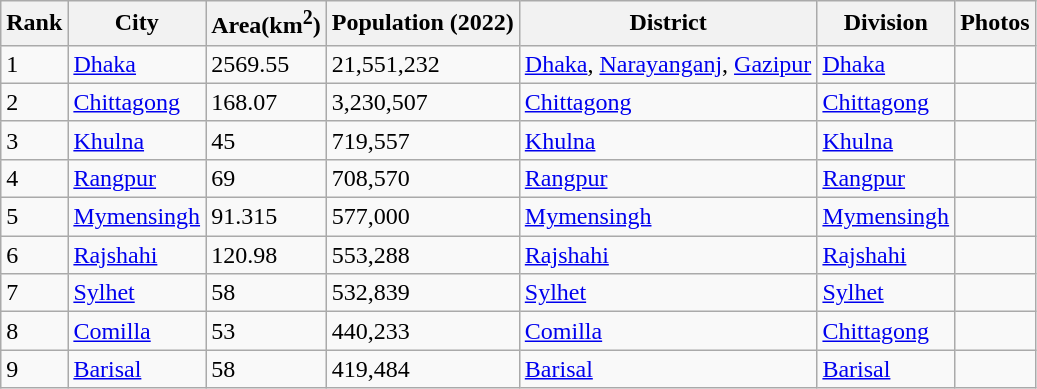<table class="wikitable sortable">
<tr>
<th>Rank</th>
<th>City</th>
<th>Area(km<sup>2</sup>)</th>
<th>Population (2022)</th>
<th>District</th>
<th>Division</th>
<th>Photos</th>
</tr>
<tr>
<td>1</td>
<td><a href='#'>Dhaka</a></td>
<td>2569.55</td>
<td>21,551,232</td>
<td><a href='#'>Dhaka</a>, <a href='#'>Narayanganj</a>,  <a href='#'>Gazipur</a></td>
<td><a href='#'>Dhaka</a></td>
<td></td>
</tr>
<tr>
<td>2</td>
<td><a href='#'>Chittagong</a></td>
<td>168.07</td>
<td>3,230,507</td>
<td><a href='#'>Chittagong</a></td>
<td><a href='#'>Chittagong</a></td>
<td></td>
</tr>
<tr>
<td>3</td>
<td><a href='#'>Khulna</a></td>
<td>45</td>
<td>719,557</td>
<td><a href='#'>Khulna</a></td>
<td><a href='#'>Khulna</a></td>
<td></td>
</tr>
<tr>
<td>4</td>
<td><a href='#'>Rangpur</a></td>
<td>69</td>
<td>708,570</td>
<td><a href='#'>Rangpur</a></td>
<td><a href='#'>Rangpur</a></td>
<td></td>
</tr>
<tr>
<td>5</td>
<td><a href='#'>Mymensingh</a></td>
<td>91.315</td>
<td>577,000</td>
<td><a href='#'>Mymensingh</a></td>
<td><a href='#'>Mymensingh</a></td>
<td></td>
</tr>
<tr>
<td>6</td>
<td><a href='#'>Rajshahi</a></td>
<td>120.98</td>
<td>553,288</td>
<td><a href='#'>Rajshahi</a></td>
<td><a href='#'>Rajshahi</a></td>
<td></td>
</tr>
<tr>
<td>7</td>
<td><a href='#'>Sylhet</a></td>
<td>58</td>
<td>532,839</td>
<td><a href='#'>Sylhet</a></td>
<td><a href='#'>Sylhet</a></td>
<td></td>
</tr>
<tr>
<td>8</td>
<td><a href='#'>Comilla</a></td>
<td>53</td>
<td>440,233</td>
<td><a href='#'>Comilla</a></td>
<td><a href='#'>Chittagong</a></td>
<td></td>
</tr>
<tr>
<td>9</td>
<td><a href='#'>Barisal</a></td>
<td>58</td>
<td>419,484</td>
<td><a href='#'>Barisal</a></td>
<td><a href='#'>Barisal</a></td>
<td></td>
</tr>
</table>
